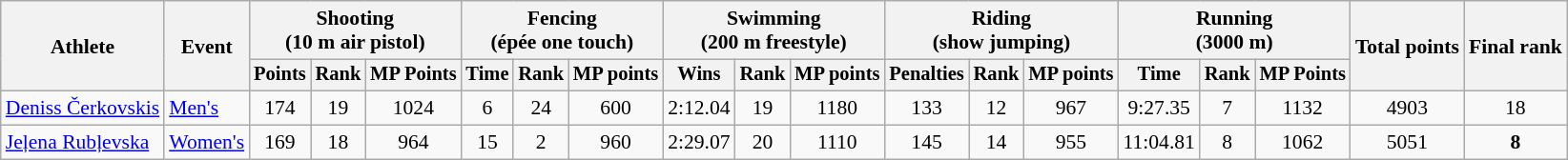<table class="wikitable" style="font-size:90%">
<tr>
<th rowspan="2">Athlete</th>
<th rowspan="2">Event</th>
<th colspan=3>Shooting<br><span>(10 m air pistol)</span></th>
<th colspan=3>Fencing<br><span>(épée one touch)</span></th>
<th colspan=3>Swimming<br><span>(200 m freestyle)</span></th>
<th colspan=3>Riding<br><span>(show jumping)</span></th>
<th colspan=3>Running<br><span>(3000 m)</span></th>
<th rowspan=2>Total points</th>
<th rowspan=2>Final rank</th>
</tr>
<tr style="font-size:95%">
<th>Points</th>
<th>Rank</th>
<th>MP Points</th>
<th>Time</th>
<th>Rank</th>
<th>MP points</th>
<th>Wins</th>
<th>Rank</th>
<th>MP points</th>
<th>Penalties</th>
<th>Rank</th>
<th>MP points</th>
<th>Time</th>
<th>Rank</th>
<th>MP Points</th>
</tr>
<tr align=center>
<td align=left><a href='#'>Deniss Čerkovskis</a></td>
<td align=left><a href='#'>Men's</a></td>
<td>174</td>
<td>19</td>
<td>1024</td>
<td>6</td>
<td>24</td>
<td>600</td>
<td>2:12.04</td>
<td>19</td>
<td>1180</td>
<td>133</td>
<td>12</td>
<td>967</td>
<td>9:27.35</td>
<td>7</td>
<td>1132</td>
<td>4903</td>
<td>18</td>
</tr>
<tr align=center>
<td align=left><a href='#'>Jeļena Rubļevska</a></td>
<td align=left><a href='#'>Women's</a></td>
<td>169</td>
<td>18</td>
<td>964</td>
<td>15</td>
<td>2</td>
<td>960</td>
<td>2:29.07</td>
<td>20</td>
<td>1110</td>
<td>145</td>
<td>14</td>
<td>955</td>
<td>11:04.81</td>
<td>8</td>
<td>1062</td>
<td>5051</td>
<td><strong>8</strong></td>
</tr>
</table>
